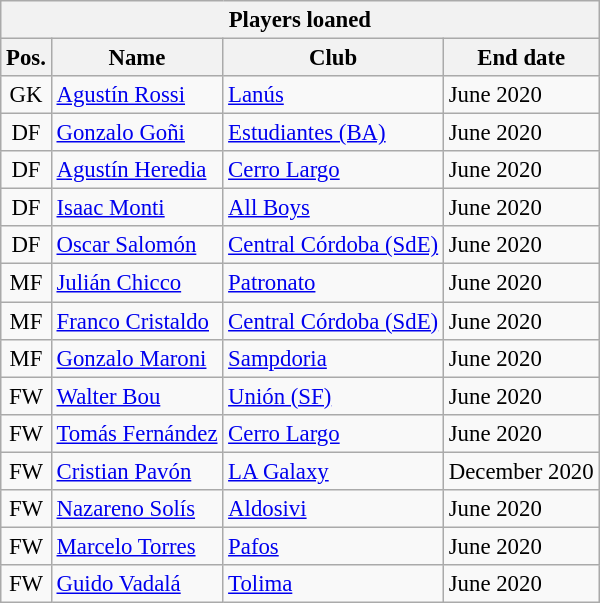<table class="wikitable" style="font-size:95%;">
<tr>
<th colspan="6">Players loaned</th>
</tr>
<tr>
<th>Pos.</th>
<th>Name</th>
<th>Club</th>
<th>End date</th>
</tr>
<tr>
<td align="center">GK</td>
<td> <a href='#'>Agustín Rossi</a></td>
<td> <a href='#'>Lanús</a></td>
<td>June 2020</td>
</tr>
<tr>
<td align="center">DF</td>
<td> <a href='#'>Gonzalo Goñi</a></td>
<td> <a href='#'>Estudiantes (BA)</a></td>
<td>June 2020</td>
</tr>
<tr>
<td align="center">DF</td>
<td> <a href='#'>Agustín Heredia</a></td>
<td> <a href='#'>Cerro Largo</a></td>
<td>June 2020</td>
</tr>
<tr>
<td align="center">DF</td>
<td> <a href='#'>Isaac Monti</a></td>
<td> <a href='#'>All Boys</a></td>
<td>June 2020</td>
</tr>
<tr>
<td align="center">DF</td>
<td> <a href='#'>Oscar Salomón</a></td>
<td> <a href='#'>Central Córdoba (SdE)</a></td>
<td>June 2020</td>
</tr>
<tr>
<td align="center">MF</td>
<td> <a href='#'>Julián Chicco</a></td>
<td> <a href='#'>Patronato</a></td>
<td>June 2020</td>
</tr>
<tr>
<td align="center">MF</td>
<td> <a href='#'>Franco Cristaldo</a></td>
<td> <a href='#'>Central Córdoba (SdE)</a></td>
<td>June 2020</td>
</tr>
<tr>
<td align="center">MF</td>
<td> <a href='#'>Gonzalo Maroni</a></td>
<td> <a href='#'>Sampdoria</a></td>
<td>June 2020</td>
</tr>
<tr>
<td align="center">FW</td>
<td> <a href='#'>Walter Bou</a></td>
<td> <a href='#'>Unión (SF)</a></td>
<td>June 2020</td>
</tr>
<tr>
<td align="center">FW</td>
<td> <a href='#'>Tomás Fernández</a></td>
<td> <a href='#'>Cerro Largo</a></td>
<td>June 2020</td>
</tr>
<tr>
<td align="center">FW</td>
<td> <a href='#'>Cristian Pavón</a></td>
<td> <a href='#'>LA Galaxy</a></td>
<td>December 2020</td>
</tr>
<tr>
<td align="center">FW</td>
<td> <a href='#'>Nazareno Solís</a></td>
<td> <a href='#'>Aldosivi</a></td>
<td>June 2020</td>
</tr>
<tr>
<td align="center">FW</td>
<td> <a href='#'>Marcelo Torres</a></td>
<td> <a href='#'>Pafos</a></td>
<td>June 2020</td>
</tr>
<tr>
<td align="center">FW</td>
<td> <a href='#'>Guido Vadalá</a></td>
<td> <a href='#'>Tolima</a></td>
<td>June 2020</td>
</tr>
</table>
